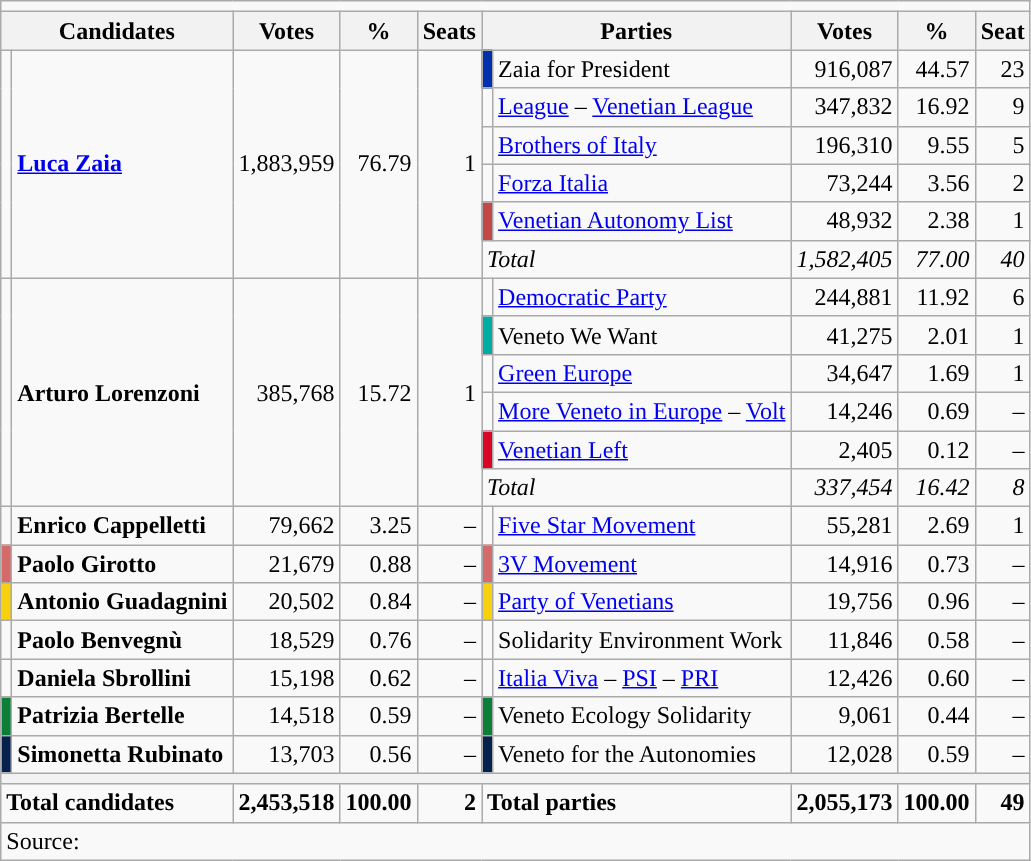<table class="wikitable">
<tr>
<td colspan=10></td>
</tr>
<tr>
<th colspan=2>Candidates</th>
<th>Votes</th>
<th>%</th>
<th>Seats</th>
<th colspan=2>Parties</th>
<th>Votes</th>
<th>%</th>
<th>Seat</th>
</tr>
<tr>
<td rowspan="6"></td>
<td rowspan="6"><strong><a href='#'>Luca Zaia</a></strong></td>
<td rowspan="6" align=right>1,883,959</td>
<td rowspan="6" align=right>76.79</td>
<td rowspan="6" align=right>1</td>
<td bgcolor="#0030AB"></td>
<td align="left">Zaia for President</td>
<td align=right>916,087</td>
<td align=right>44.57</td>
<td align=right>23</td>
</tr>
<tr>
<td></td>
<td align="left"><a href='#'>League</a> – <a href='#'>Venetian League</a></td>
<td align=right>347,832</td>
<td align=right>16.92</td>
<td align=right>9</td>
</tr>
<tr>
<td></td>
<td align="left"><a href='#'>Brothers of Italy</a></td>
<td align=right>196,310</td>
<td align=right>9.55</td>
<td align=right>5</td>
</tr>
<tr>
<td></td>
<td align="left"><a href='#'>Forza Italia</a></td>
<td align=right>73,244</td>
<td align=right>3.56</td>
<td align=right>2</td>
</tr>
<tr>
<td bgcolor="C34848"></td>
<td align="left"><a href='#'>Venetian Autonomy List</a></td>
<td align=right>48,932</td>
<td align=right>2.38</td>
<td align=right>1</td>
</tr>
<tr>
<td colspan=2><em>Total</em></td>
<td align=right><em>1,582,405</em></td>
<td align=right><em>77.00</em></td>
<td align=right><em>40</em></td>
</tr>
<tr>
<td rowspan="6"></td>
<td rowspan="6"><strong>Arturo Lorenzoni</strong></td>
<td rowspan="6" align=right>385,768</td>
<td rowspan="6" align=right>15.72</td>
<td rowspan="6" align=right>1</td>
<td></td>
<td align="left"><a href='#'>Democratic Party</a></td>
<td align=right>244,881</td>
<td align=right>11.92</td>
<td align=right>6</td>
</tr>
<tr>
<td style="background:#00ADA4;"></td>
<td align="left">Veneto We Want</td>
<td align=right>41,275</td>
<td align=right>2.01</td>
<td align=right>1</td>
</tr>
<tr>
<td></td>
<td align="left"><a href='#'>Green Europe</a></td>
<td align=right>34,647</td>
<td align=right>1.69</td>
<td align=right>1</td>
</tr>
<tr>
<td></td>
<td align="left"><a href='#'>More Veneto in Europe</a> – <a href='#'>Volt</a></td>
<td align=right>14,246</td>
<td align=right>0.69</td>
<td align=right>–</td>
</tr>
<tr>
<td bgcolor="#D80524"></td>
<td align="left"><a href='#'>Venetian Left</a></td>
<td align=right>2,405</td>
<td align=right>0.12</td>
<td align=right>–</td>
</tr>
<tr>
<td colspan=2><em>Total</em></td>
<td align=right><em>337,454</em></td>
<td align=right><em>16.42</em></td>
<td align=right><em>8</em></td>
</tr>
<tr>
<td></td>
<td><strong>Enrico Cappelletti</strong></td>
<td align=right>79,662</td>
<td align=right>3.25</td>
<td align=right>–</td>
<td></td>
<td><a href='#'>Five Star Movement</a></td>
<td align=right>55,281</td>
<td align=right>2.69</td>
<td align=right>1</td>
</tr>
<tr>
<td bgcolor="#D56A6A"></td>
<td><strong>Paolo Girotto</strong></td>
<td align=right>21,679</td>
<td align=right>0.88</td>
<td align=right>–</td>
<td bgcolor="#D56A6A"></td>
<td align="left"><a href='#'>3V Movement</a></td>
<td align=right>14,916</td>
<td align=right>0.73</td>
<td align=right>–</td>
</tr>
<tr>
<td bgcolor="#F7D10F"></td>
<td><strong>Antonio Guadagnini</strong></td>
<td align=right>20,502</td>
<td align=right>0.84</td>
<td align=right>–</td>
<td bgcolor="#F7D10F"></td>
<td align="left"><a href='#'>Party of Venetians</a></td>
<td align=right>19,756</td>
<td align=right>0.96</td>
<td align=right>–</td>
</tr>
<tr>
<td></td>
<td><strong>Paolo Benvegnù</strong></td>
<td align=right>18,529</td>
<td align=right>0.76</td>
<td align=right>–</td>
<td></td>
<td align="left">Solidarity Environment Work</td>
<td align=right>11,846</td>
<td align=right>0.58</td>
<td align=right>–</td>
</tr>
<tr>
<td></td>
<td><strong>Daniela Sbrollini</strong></td>
<td align=right>15,198</td>
<td align=right>0.62</td>
<td align=right>–</td>
<td></td>
<td align="left"><a href='#'>Italia Viva</a> – <a href='#'>PSI</a> – <a href='#'>PRI</a></td>
<td align=right>12,426</td>
<td align=right>0.60</td>
<td align=right>–</td>
</tr>
<tr>
<td bgcolor="#0C7E38"></td>
<td><strong>Patrizia Bertelle</strong></td>
<td align=right>14,518</td>
<td align=right>0.59</td>
<td align=right>–</td>
<td bgcolor="#0C7E38"></td>
<td align="left">Veneto Ecology Solidarity</td>
<td align=right>9,061</td>
<td align=right>0.44</td>
<td align=right>–</td>
</tr>
<tr>
<td bgcolor="#06214C"></td>
<td><strong>Simonetta Rubinato</strong></td>
<td align=right>13,703</td>
<td align=right>0.56</td>
<td align=right>–</td>
<td bgcolor="#06214C"></td>
<td align="left">Veneto for the Autonomies</td>
<td align=right>12,028</td>
<td align=right>0.59</td>
<td align=right>–</td>
</tr>
<tr>
<th colspan=10></th>
</tr>
<tr>
<td colspan=2><strong>Total candidates</strong></td>
<td align=right><strong>2,453,518</strong></td>
<td align=right><strong>100.00</strong></td>
<td align=right><strong>2</strong></td>
<td colspan=2><strong>Total parties</strong></td>
<td align=right><strong>2,055,173</strong></td>
<td align=right><strong>100.00</strong></td>
<td align=right><strong>49</strong></td>
</tr>
<tr>
<td colspan=10>Source: </td>
</tr>
</table>
